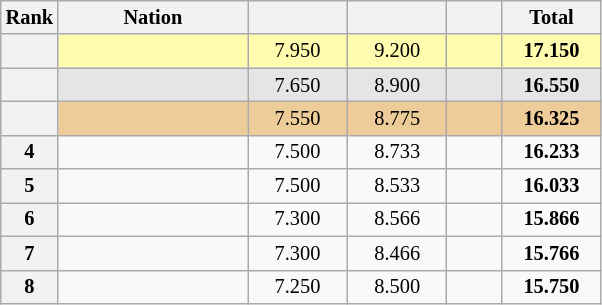<table class="wikitable sortable" style="text-align:center; font-size:85%">
<tr>
<th scope="col" style="width:25px;">Rank</th>
<th ! scope="col" style="width:120px;">Nation</th>
<th ! scope="col" style="width:60px;"></th>
<th ! scope="col" style="width:60px;"></th>
<th ! scope="col" style="width:30px;"></th>
<th ! scope="col" style="width:60px;">Total</th>
</tr>
<tr bgcolor=fffcaf>
<th scope=row></th>
<td align=left></td>
<td>7.950</td>
<td>9.200</td>
<td></td>
<td><strong>17.150</strong></td>
</tr>
<tr bgcolor=e5e5e5>
<th scope=row></th>
<td align=left></td>
<td>7.650</td>
<td>8.900</td>
<td></td>
<td><strong>16.550</strong></td>
</tr>
<tr bgcolor=eecc99>
<th scope=row></th>
<td align=left></td>
<td>7.550</td>
<td>8.775</td>
<td></td>
<td><strong>16.325</strong></td>
</tr>
<tr>
<th scope=row>4</th>
<td align=left></td>
<td>7.500</td>
<td>8.733</td>
<td></td>
<td><strong>16.233</strong></td>
</tr>
<tr>
<th scope=row>5</th>
<td align=left></td>
<td>7.500</td>
<td>8.533</td>
<td></td>
<td><strong>16.033</strong></td>
</tr>
<tr>
<th scope=row>6</th>
<td align=left></td>
<td>7.300</td>
<td>8.566</td>
<td></td>
<td><strong>15.866</strong></td>
</tr>
<tr>
<th scope=row>7</th>
<td align=left></td>
<td>7.300</td>
<td>8.466</td>
<td></td>
<td><strong>15.766</strong></td>
</tr>
<tr>
<th scope=row>8</th>
<td align=left></td>
<td>7.250</td>
<td>8.500</td>
<td></td>
<td><strong>15.750</strong></td>
</tr>
</table>
